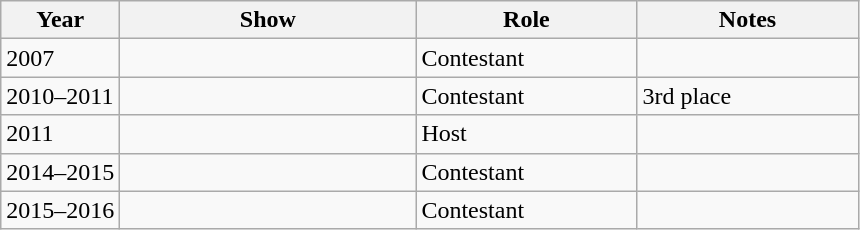<table class="wikitable">
<tr>
<th>Year</th>
<th width=190>Show</th>
<th width=140>Role</th>
<th width=140>Notes</th>
</tr>
<tr>
<td>2007</td>
<td></td>
<td>Contestant</td>
<td></td>
</tr>
<tr>
<td>2010–2011</td>
<td></td>
<td>Contestant</td>
<td>3rd place</td>
</tr>
<tr>
<td>2011</td>
<td></td>
<td>Host</td>
<td></td>
</tr>
<tr>
<td>2014–2015</td>
<td></td>
<td>Contestant</td>
<td></td>
</tr>
<tr>
<td>2015–2016</td>
<td></td>
<td>Contestant</td>
<td></td>
</tr>
</table>
